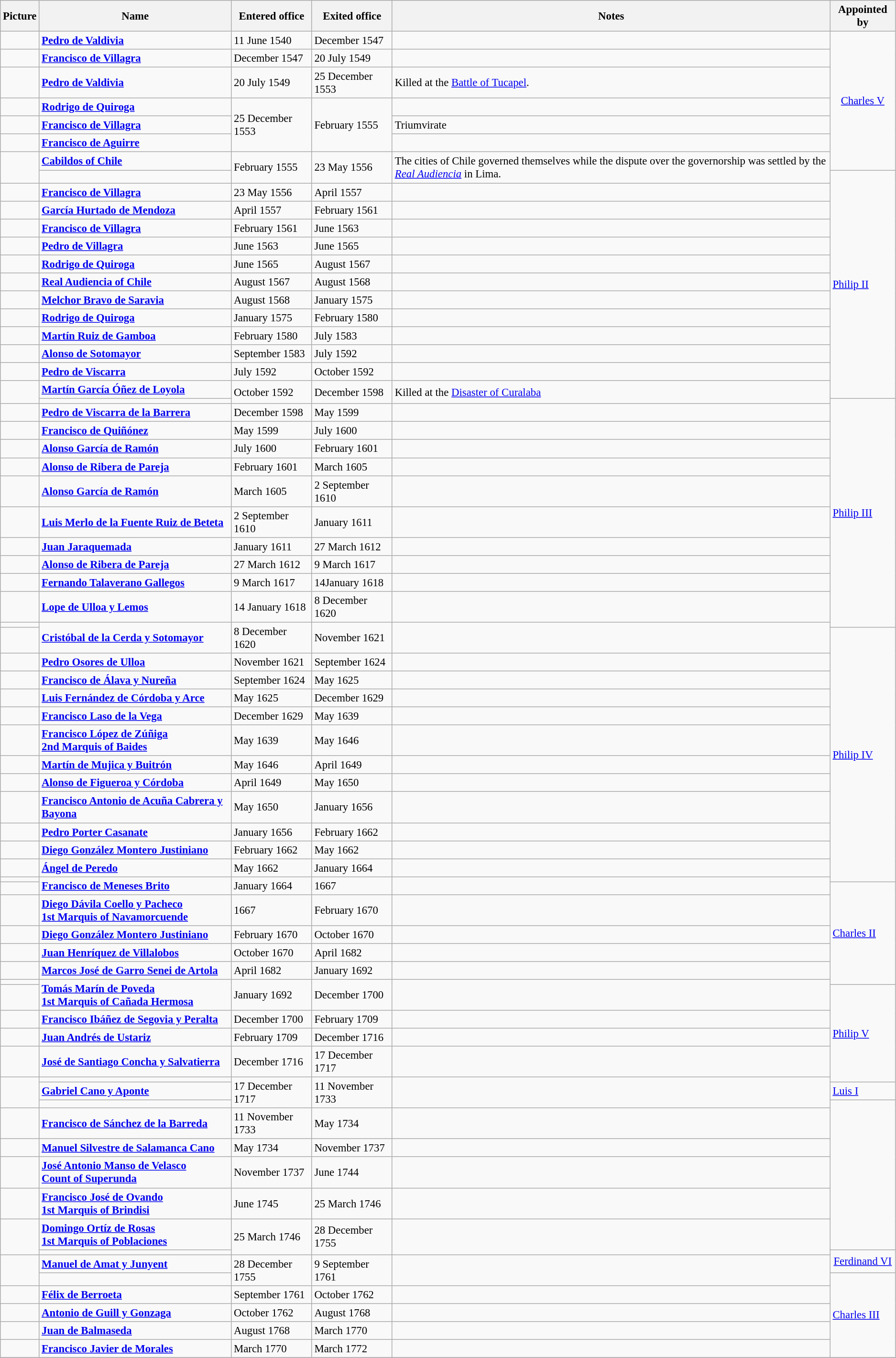<table class="wikitable" style="font-size:95%;">
<tr>
<th>Picture</th>
<th>Name</th>
<th>Entered office</th>
<th>Exited office</th>
<th>Notes</th>
<th>Appointed by</th>
</tr>
<tr>
<td></td>
<td><strong><a href='#'>Pedro de Valdivia</a></strong></td>
<td>11 June 1540</td>
<td>December 1547</td>
<td></td>
<td rowspan=7 align=center><a href='#'>Charles V</a></td>
</tr>
<tr>
<td></td>
<td><strong><a href='#'>Francisco de Villagra</a></strong></td>
<td>December 1547</td>
<td>20 July 1549</td>
<td></td>
</tr>
<tr>
<td></td>
<td><strong><a href='#'>Pedro de Valdivia</a></strong></td>
<td>20 July 1549</td>
<td>25 December 1553</td>
<td>Killed at the <a href='#'>Battle of Tucapel</a>.</td>
</tr>
<tr>
<td></td>
<td><strong><a href='#'>Rodrigo de Quiroga</a></strong></td>
<td rowspan=3 align=left>25 December 1553</td>
<td rowspan=3 align=left>February 1555</td>
</tr>
<tr>
<td></td>
<td><strong><a href='#'>Francisco de Villagra</a></strong></td>
<td>Triumvirate</td>
</tr>
<tr>
<td></td>
<td><strong><a href='#'>Francisco de Aguirre</a></strong></td>
</tr>
<tr>
<td rowspan="2" align="center"></td>
<td><strong><a href='#'>Cabildos of Chile</a></strong></td>
<td rowspan="2">February 1555</td>
<td rowspan="2">23 May 1556</td>
<td rowspan="2">The cities of Chile governed themselves while the dispute over the governorship was settled by the <em><a href='#'>Real Audiencia</a></em> in Lima.</td>
</tr>
<tr>
<td></td>
<td rowspan="13"><a href='#'>Philip II</a></td>
</tr>
<tr>
<td></td>
<td><strong><a href='#'>Francisco de Villagra</a></strong></td>
<td>23 May 1556</td>
<td>April 1557</td>
<td></td>
</tr>
<tr>
<td></td>
<td><strong><a href='#'>García Hurtado de Mendoza</a></strong></td>
<td>April 1557</td>
<td>February 1561</td>
<td></td>
</tr>
<tr>
<td></td>
<td><strong><a href='#'>Francisco de Villagra</a></strong></td>
<td>February 1561</td>
<td>June 1563</td>
<td></td>
</tr>
<tr>
<td></td>
<td><strong><a href='#'>Pedro de Villagra</a></strong></td>
<td>June 1563</td>
<td>June 1565</td>
<td></td>
</tr>
<tr>
<td></td>
<td><strong><a href='#'>Rodrigo de Quiroga</a></strong></td>
<td>June 1565</td>
<td>August 1567</td>
<td></td>
</tr>
<tr>
<td align=center></td>
<td><strong><a href='#'>Real Audiencia of Chile</a></strong></td>
<td>August 1567</td>
<td>August 1568</td>
<td></td>
</tr>
<tr>
<td></td>
<td><strong><a href='#'>Melchor Bravo de Saravia</a></strong></td>
<td>August 1568</td>
<td>January 1575</td>
<td></td>
</tr>
<tr>
<td></td>
<td><strong><a href='#'>Rodrigo de Quiroga</a></strong></td>
<td>January 1575</td>
<td>February 1580</td>
<td></td>
</tr>
<tr>
<td></td>
<td><strong><a href='#'>Martín Ruiz de Gamboa</a></strong></td>
<td>February 1580</td>
<td>July 1583</td>
<td></td>
</tr>
<tr>
<td></td>
<td><strong><a href='#'>Alonso de Sotomayor</a></strong></td>
<td>September 1583</td>
<td>July 1592</td>
<td></td>
</tr>
<tr>
<td></td>
<td><strong><a href='#'>Pedro de Viscarra</a></strong></td>
<td>July 1592</td>
<td>October 1592</td>
<td></td>
</tr>
<tr>
<td rowspan="2"></td>
<td><strong><a href='#'>Martín García Óñez de Loyola</a></strong></td>
<td rowspan="2">October 1592</td>
<td rowspan="2">December 1598</td>
<td rowspan="2">Killed at the <a href='#'>Disaster of Curalaba</a></td>
</tr>
<tr>
<td></td>
<td rowspan="12"><a href='#'>Philip III</a></td>
</tr>
<tr>
<td></td>
<td><strong><a href='#'>Pedro de Viscarra de la Barrera</a></strong></td>
<td>December 1598</td>
<td>May 1599</td>
<td></td>
</tr>
<tr>
<td></td>
<td><strong><a href='#'>Francisco de Quiñónez</a></strong></td>
<td>May 1599</td>
<td>July 1600</td>
<td></td>
</tr>
<tr>
<td></td>
<td><strong><a href='#'>Alonso García de Ramón</a></strong></td>
<td>July 1600</td>
<td>February 1601</td>
<td></td>
</tr>
<tr>
<td></td>
<td><strong><a href='#'>Alonso de Ribera de Pareja</a></strong></td>
<td>February 1601</td>
<td>March 1605</td>
<td></td>
</tr>
<tr>
<td></td>
<td><strong><a href='#'>Alonso García de Ramón</a></strong></td>
<td>March 1605</td>
<td>2 September 1610</td>
<td></td>
</tr>
<tr>
<td></td>
<td><strong><a href='#'>Luis Merlo de la Fuente Ruiz de Beteta</a></strong></td>
<td>2 September 1610</td>
<td>January 1611</td>
<td></td>
</tr>
<tr>
<td></td>
<td><strong><a href='#'>Juan Jaraquemada</a></strong></td>
<td>January 1611</td>
<td>27 March 1612</td>
<td></td>
</tr>
<tr>
<td></td>
<td><strong><a href='#'>Alonso de Ribera de Pareja</a></strong></td>
<td>27 March 1612</td>
<td>9 March 1617</td>
<td></td>
</tr>
<tr>
<td></td>
<td><strong><a href='#'>Fernando Talaverano Gallegos</a></strong></td>
<td>9 March 1617</td>
<td>14January 1618</td>
<td></td>
</tr>
<tr>
<td></td>
<td><strong><a href='#'>Lope de Ulloa y Lemos</a></strong></td>
<td>14 January 1618</td>
<td>8 December 1620</td>
<td></td>
</tr>
<tr>
<td></td>
<td rowspan="2"><strong><a href='#'>Cristóbal de la Cerda y Sotomayor</a></strong></td>
<td rowspan="2">8 December 1620</td>
<td rowspan="2">November 1621</td>
<td rowspan="2"></td>
</tr>
<tr>
<td></td>
<td rowspan="13"><a href='#'>Philip IV</a></td>
</tr>
<tr>
<td></td>
<td><strong><a href='#'>Pedro Osores de Ulloa</a></strong></td>
<td>November 1621</td>
<td>September 1624</td>
<td></td>
</tr>
<tr>
<td></td>
<td><strong><a href='#'>Francisco de Álava y Nureña</a></strong></td>
<td>September 1624</td>
<td>May 1625</td>
<td></td>
</tr>
<tr>
<td></td>
<td><strong><a href='#'>Luis Fernández de Córdoba y Arce</a></strong></td>
<td>May 1625</td>
<td>December 1629</td>
<td></td>
</tr>
<tr>
<td></td>
<td><strong><a href='#'>Francisco Laso de la Vega</a></strong></td>
<td>December 1629</td>
<td>May 1639</td>
<td></td>
</tr>
<tr>
<td></td>
<td><strong><a href='#'>Francisco López de Zúñiga<br>2nd Marquis of Baides</a></strong></td>
<td>May 1639</td>
<td>May 1646</td>
<td></td>
</tr>
<tr>
<td></td>
<td><strong><a href='#'>Martín de Mujica y Buitrón</a></strong></td>
<td>May 1646</td>
<td>April 1649</td>
<td></td>
</tr>
<tr>
<td></td>
<td><strong><a href='#'>Alonso de Figueroa y Córdoba</a></strong></td>
<td>April 1649</td>
<td>May 1650</td>
<td></td>
</tr>
<tr>
<td></td>
<td><strong><a href='#'>Francisco Antonio de Acuña Cabrera y Bayona</a></strong></td>
<td>May 1650</td>
<td>January 1656</td>
<td></td>
</tr>
<tr>
<td></td>
<td><strong><a href='#'>Pedro Porter Casanate</a></strong></td>
<td>January 1656</td>
<td>February 1662</td>
<td></td>
</tr>
<tr>
<td></td>
<td><strong><a href='#'>Diego González Montero Justiniano</a></strong></td>
<td>February 1662</td>
<td>May 1662</td>
<td></td>
</tr>
<tr>
<td></td>
<td><strong><a href='#'>Ángel de Peredo</a></strong></td>
<td>May 1662</td>
<td>January 1664</td>
<td></td>
</tr>
<tr>
<td></td>
<td rowspan="2"><strong><a href='#'>Francisco de Meneses Brito</a></strong></td>
<td rowspan="2">January 1664</td>
<td rowspan="2">1667</td>
<td rowspan="2"></td>
</tr>
<tr>
<td></td>
<td rowspan="6"><a href='#'>Charles II</a></td>
</tr>
<tr>
<td></td>
<td><strong><a href='#'>Diego Dávila Coello y Pacheco<br>1st Marquis of Navamorcuende</a></strong></td>
<td>1667</td>
<td>February 1670</td>
<td></td>
</tr>
<tr>
<td></td>
<td><strong><a href='#'>Diego González Montero Justiniano</a></strong></td>
<td>February 1670</td>
<td>October 1670</td>
<td></td>
</tr>
<tr>
<td></td>
<td><strong><a href='#'>Juan Henríquez de Villalobos</a></strong></td>
<td>October 1670</td>
<td>April 1682</td>
<td></td>
</tr>
<tr>
<td></td>
<td><strong><a href='#'>Marcos José de Garro Senei de Artola</a></strong></td>
<td>April 1682</td>
<td>January 1692</td>
<td></td>
</tr>
<tr>
<td></td>
<td rowspan="2"><strong><a href='#'>Tomás Marín de Poveda<br>1st Marquis of Cañada Hermosa</a></strong></td>
<td rowspan="2">January 1692</td>
<td rowspan="2">December 1700</td>
<td rowspan="2"></td>
</tr>
<tr>
<td></td>
<td rowspan="5"><a href='#'>Philip V</a></td>
</tr>
<tr>
<td></td>
<td><strong><a href='#'>Francisco Ibáñez de Segovia y Peralta</a></strong></td>
<td>December 1700</td>
<td>February 1709</td>
<td></td>
</tr>
<tr>
<td></td>
<td><strong><a href='#'>Juan Andrés de Ustariz</a></strong></td>
<td>February 1709</td>
<td>December 1716</td>
<td></td>
</tr>
<tr>
<td></td>
<td><strong><a href='#'>José de Santiago Concha y Salvatierra</a></strong></td>
<td>December 1716</td>
<td>17 December 1717</td>
<td></td>
</tr>
<tr>
<td rowspan="3"></td>
<td></td>
<td rowspan="3">17 December 1717</td>
<td rowspan="3">11 November 1733</td>
<td rowspan="3"></td>
</tr>
<tr>
<td><strong><a href='#'>Gabriel Cano y Aponte</a></strong></td>
<td><a href='#'>Luis I</a></td>
</tr>
<tr>
<td></td>
<td rowspan="6"></td>
</tr>
<tr>
<td></td>
<td><strong><a href='#'>Francisco de Sánchez de la Barreda</a></strong></td>
<td>11 November 1733</td>
<td>May 1734</td>
<td></td>
</tr>
<tr>
<td></td>
<td><strong><a href='#'>Manuel Silvestre de Salamanca Cano</a></strong></td>
<td>May 1734</td>
<td>November 1737</td>
<td></td>
</tr>
<tr>
<td></td>
<td><strong><a href='#'>José Antonio Manso de Velasco<br>Count of Superunda</a></strong></td>
<td>November 1737</td>
<td>June 1744</td>
<td></td>
</tr>
<tr>
<td></td>
<td><strong><a href='#'>Francisco José de Ovando<br>1st Marquis of Brindisi</a></strong></td>
<td>June 1745</td>
<td>25 March 1746</td>
<td></td>
</tr>
<tr>
<td rowspan="2"></td>
<td><strong><a href='#'>Domingo Ortíz de Rosas<br>1st Marquis of Poblaciones</a></strong></td>
<td rowspan="2">25 March 1746</td>
<td rowspan="2">28 December 1755</td>
<td rowspan="2"></td>
</tr>
<tr>
<td></td>
<td rowspan="2" align="center"><a href='#'>Ferdinand VI</a></td>
</tr>
<tr>
<td rowspan="2"></td>
<td><strong><a href='#'>Manuel de Amat y Junyent</a></strong></td>
<td rowspan="2">28 December 1755</td>
<td rowspan="2">9 September 1761</td>
<td rowspan="2"></td>
</tr>
<tr>
<td></td>
<td rowspan="5"><a href='#'>Charles III</a></td>
</tr>
<tr>
<td></td>
<td><strong><a href='#'>Félix de Berroeta</a></strong></td>
<td>September 1761</td>
<td>October 1762</td>
<td></td>
</tr>
<tr>
<td></td>
<td><strong><a href='#'>Antonio de Guill y Gonzaga</a></strong></td>
<td>October 1762</td>
<td>August 1768</td>
<td></td>
</tr>
<tr>
<td></td>
<td><strong><a href='#'>Juan de Balmaseda</a></strong></td>
<td>August 1768</td>
<td>March 1770</td>
<td></td>
</tr>
<tr>
<td></td>
<td><strong><a href='#'>Francisco Javier de Morales</a></strong></td>
<td>March 1770</td>
<td>March 1772</td>
<td></td>
</tr>
<tr>
</tr>
</table>
